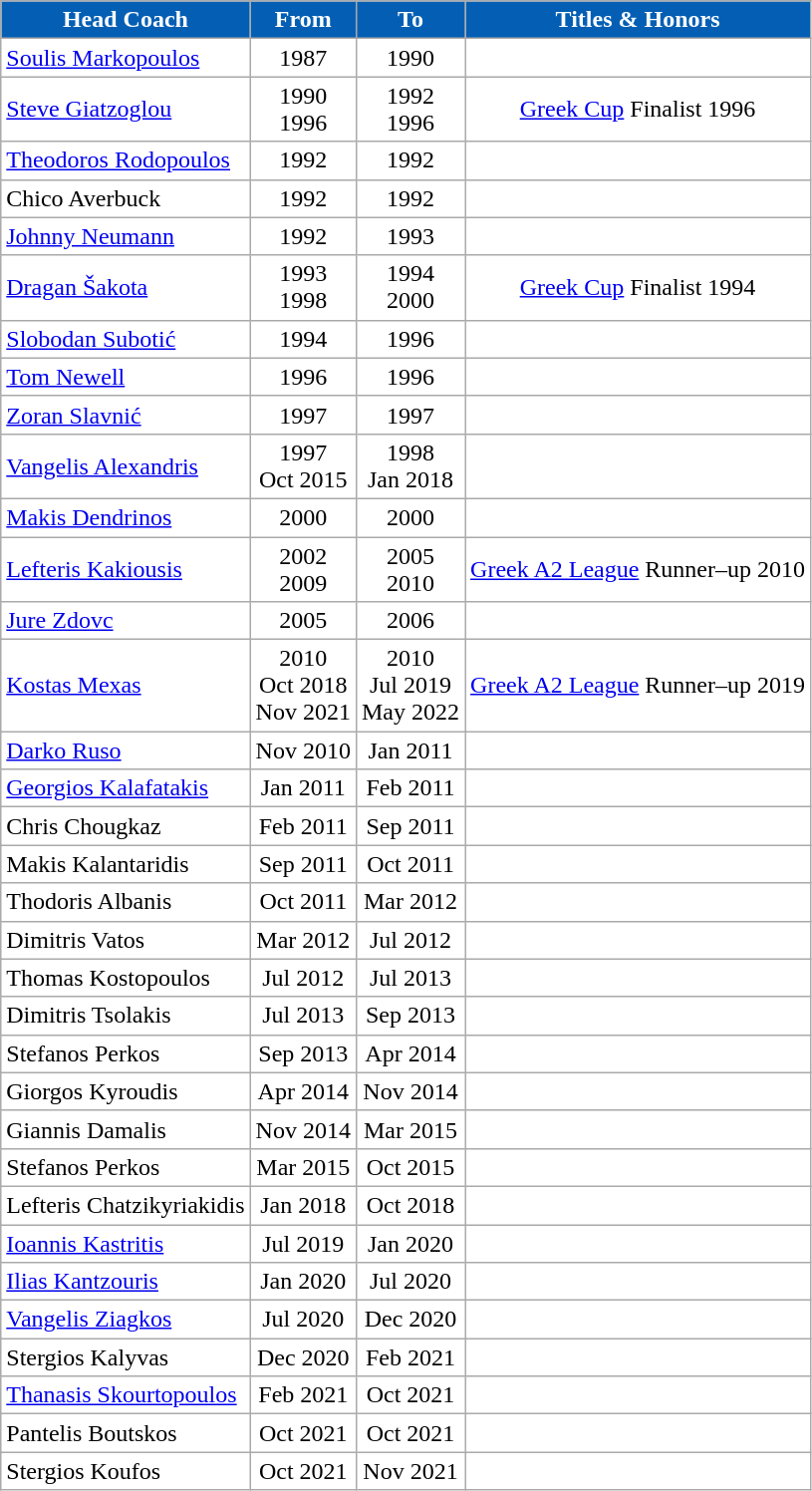<table class="wikitable" style="text-align: center; background:white; color:black">
<tr>
<th style="color:white; background:#045FB4">Head Coach</th>
<th style="color:white; background:#045FB4">From</th>
<th style="color:white; background:#045FB4">To</th>
<th style="color:white; background:#045FB4">Titles & Honors</th>
</tr>
<tr>
<td align=left> <a href='#'>Soulis Markopoulos</a></td>
<td>1987</td>
<td>1990</td>
<td></td>
</tr>
<tr>
<td align=left>  <a href='#'>Steve Giatzoglou</a></td>
<td>1990<br>1996</td>
<td>1992<br>1996</td>
<td><a href='#'>Greek Cup</a> Finalist 1996</td>
</tr>
<tr>
<td align=left> <a href='#'>Theodoros Rodopoulos</a></td>
<td>1992</td>
<td>1992</td>
<td></td>
</tr>
<tr>
<td align=left> Chico Averbuck</td>
<td>1992</td>
<td>1992</td>
<td></td>
</tr>
<tr>
<td align=left> <a href='#'>Johnny Neumann</a></td>
<td>1992</td>
<td>1993</td>
<td></td>
</tr>
<tr>
<td align=left>  <a href='#'>Dragan Šakota</a></td>
<td>1993<br>1998</td>
<td>1994<br>2000</td>
<td><a href='#'>Greek Cup</a> Finalist 1994</td>
</tr>
<tr>
<td align=left>  <a href='#'>Slobodan Subotić</a></td>
<td>1994</td>
<td>1996</td>
<td></td>
</tr>
<tr>
<td align=left> <a href='#'>Tom Newell</a></td>
<td>1996</td>
<td>1996</td>
<td></td>
</tr>
<tr>
<td align=left> <a href='#'>Zoran Slavnić</a></td>
<td>1997</td>
<td>1997</td>
<td></td>
</tr>
<tr>
<td align=left> <a href='#'>Vangelis Alexandris</a></td>
<td>1997<br>Oct 2015</td>
<td>1998<br>Jan 2018</td>
<td></td>
</tr>
<tr>
<td align=left> <a href='#'>Makis Dendrinos</a></td>
<td>2000</td>
<td>2000</td>
<td></td>
</tr>
<tr>
<td align=left> <a href='#'>Lefteris Kakiousis</a></td>
<td>2002<br>2009</td>
<td>2005<br>2010</td>
<td><a href='#'>Greek A2 League</a> Runner–up 2010</td>
</tr>
<tr>
<td align=left> <a href='#'>Jure Zdovc</a></td>
<td>2005</td>
<td>2006</td>
<td></td>
</tr>
<tr>
<td align=left> <a href='#'>Kostas Mexas</a></td>
<td>2010<br>Oct 2018<br>Nov 2021</td>
<td>2010<br>Jul 2019<br>May 2022</td>
<td><a href='#'>Greek A2 League</a> Runner–up 2019</td>
</tr>
<tr>
<td align=left> <a href='#'>Darko Ruso</a></td>
<td>Nov 2010</td>
<td>Jan 2011</td>
<td></td>
</tr>
<tr>
<td align=left> <a href='#'>Georgios Kalafatakis</a></td>
<td>Jan 2011</td>
<td>Feb 2011</td>
<td></td>
</tr>
<tr>
<td align=left> Chris Chougkaz</td>
<td>Feb 2011</td>
<td>Sep 2011</td>
<td></td>
</tr>
<tr>
<td align=left> Makis Kalantaridis</td>
<td>Sep 2011</td>
<td>Oct 2011</td>
<td></td>
</tr>
<tr>
<td align=left> Thodoris Albanis</td>
<td>Oct 2011</td>
<td>Mar 2012</td>
<td></td>
</tr>
<tr>
<td align=left> Dimitris Vatos</td>
<td>Mar 2012</td>
<td>Jul 2012</td>
<td></td>
</tr>
<tr>
<td align=left> Thomas Kostopoulos</td>
<td>Jul 2012</td>
<td>Jul 2013</td>
<td></td>
</tr>
<tr>
<td align=left> Dimitris Tsolakis</td>
<td>Jul 2013</td>
<td>Sep 2013</td>
<td></td>
</tr>
<tr>
<td align=left> Stefanos Perkos</td>
<td>Sep 2013</td>
<td>Apr 2014</td>
<td></td>
</tr>
<tr>
<td align=left> Giorgos Kyroudis</td>
<td>Apr 2014</td>
<td>Nov 2014</td>
<td></td>
</tr>
<tr>
<td align=left> Giannis Damalis</td>
<td>Nov 2014</td>
<td>Mar 2015</td>
<td></td>
</tr>
<tr>
<td align=left> Stefanos Perkos</td>
<td>Mar 2015</td>
<td>Oct 2015</td>
<td></td>
</tr>
<tr>
<td align=left> Lefteris Chatzikyriakidis</td>
<td>Jan 2018</td>
<td>Oct 2018</td>
<td></td>
</tr>
<tr>
<td align=left> <a href='#'>Ioannis Kastritis</a></td>
<td>Jul 2019</td>
<td>Jan 2020</td>
<td></td>
</tr>
<tr>
<td align=left> <a href='#'>Ilias Kantzouris</a></td>
<td>Jan 2020</td>
<td>Jul 2020</td>
<td></td>
</tr>
<tr>
<td align=left> <a href='#'>Vangelis Ziagkos</a></td>
<td>Jul 2020</td>
<td>Dec 2020</td>
<td></td>
</tr>
<tr>
<td align=left> Stergios Kalyvas</td>
<td>Dec 2020</td>
<td>Feb 2021</td>
<td></td>
</tr>
<tr>
<td align=left> <a href='#'>Thanasis Skourtopoulos</a></td>
<td>Feb 2021</td>
<td>Oct 2021</td>
<td></td>
</tr>
<tr>
<td align=left> Pantelis Boutskos</td>
<td>Oct 2021</td>
<td>Oct 2021</td>
<td></td>
</tr>
<tr>
<td align=left> Stergios Koufos</td>
<td>Oct 2021</td>
<td>Nov 2021</td>
<td></td>
</tr>
</table>
